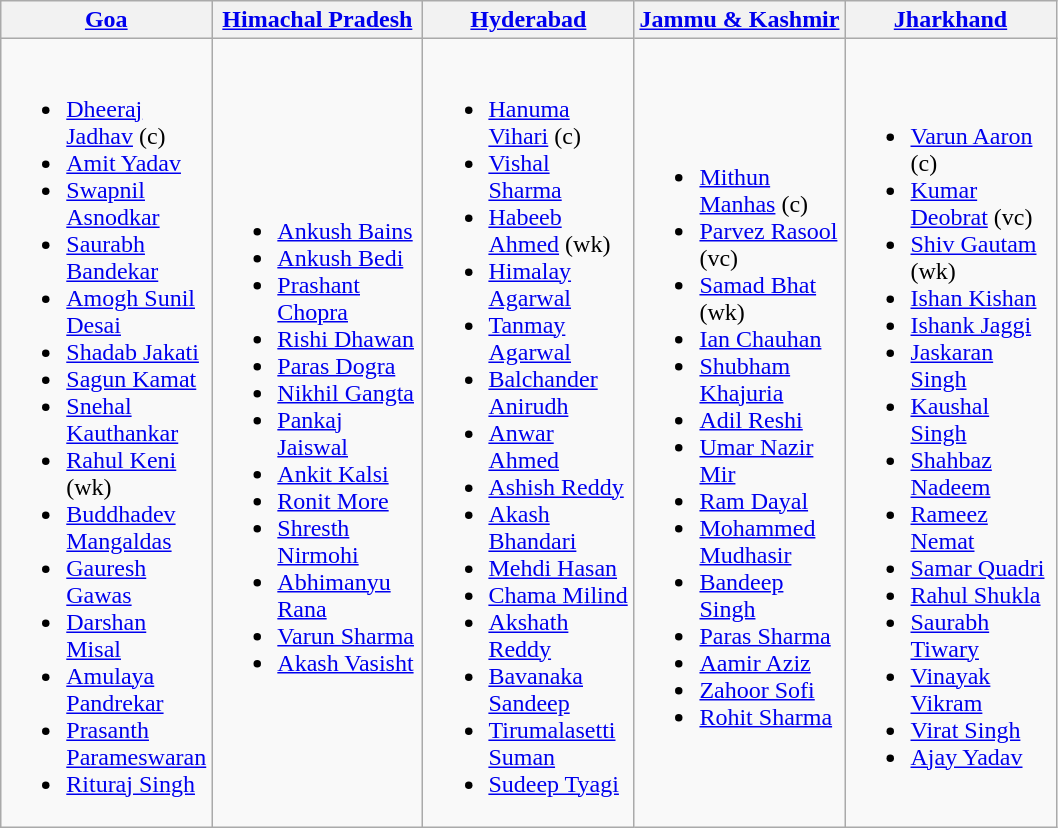<table class="wikitable">
<tr>
<th style="width: 100pt;"><a href='#'>Goa</a></th>
<th style="width: 100pt;"><a href='#'>Himachal Pradesh</a></th>
<th style="width: 100pt;"><a href='#'>Hyderabad</a></th>
<th style="width: 100pt;"><a href='#'>Jammu & Kashmir</a></th>
<th style="width: 100pt;"><a href='#'>Jharkhand</a></th>
</tr>
<tr>
<td><br><ul><li><a href='#'>Dheeraj Jadhav</a> (c)</li><li><a href='#'>Amit Yadav</a></li><li><a href='#'>Swapnil Asnodkar</a></li><li><a href='#'>Saurabh Bandekar</a></li><li><a href='#'>Amogh Sunil Desai</a></li><li><a href='#'>Shadab Jakati</a></li><li><a href='#'>Sagun Kamat</a></li><li><a href='#'>Snehal Kauthankar</a></li><li><a href='#'>Rahul Keni</a> (wk)</li><li><a href='#'>Buddhadev Mangaldas</a></li><li><a href='#'>Gauresh Gawas</a></li><li><a href='#'>Darshan Misal</a></li><li><a href='#'>Amulaya Pandrekar</a></li><li><a href='#'>Prasanth Parameswaran</a></li><li><a href='#'>Rituraj Singh</a></li></ul></td>
<td><br><ul><li><a href='#'>Ankush Bains</a></li><li><a href='#'>Ankush Bedi</a></li><li><a href='#'>Prashant Chopra</a></li><li><a href='#'>Rishi Dhawan</a></li><li><a href='#'>Paras Dogra</a></li><li><a href='#'>Nikhil Gangta</a></li><li><a href='#'>Pankaj Jaiswal</a></li><li><a href='#'>Ankit Kalsi</a></li><li><a href='#'>Ronit More</a></li><li><a href='#'>Shresth Nirmohi</a></li><li><a href='#'>Abhimanyu Rana</a></li><li><a href='#'>Varun Sharma</a></li><li><a href='#'>Akash Vasisht</a></li></ul></td>
<td><br><ul><li><a href='#'>Hanuma Vihari</a> (c)</li><li><a href='#'>Vishal Sharma</a></li><li><a href='#'>Habeeb Ahmed</a> (wk)</li><li><a href='#'>Himalay Agarwal</a></li><li><a href='#'>Tanmay Agarwal</a></li><li><a href='#'>Balchander Anirudh</a></li><li><a href='#'>Anwar Ahmed</a></li><li><a href='#'>Ashish Reddy</a></li><li><a href='#'>Akash Bhandari</a></li><li><a href='#'>Mehdi Hasan</a></li><li><a href='#'>Chama Milind</a></li><li><a href='#'>Akshath Reddy</a></li><li><a href='#'>Bavanaka Sandeep</a></li><li><a href='#'>Tirumalasetti Suman</a></li><li><a href='#'>Sudeep Tyagi</a></li></ul></td>
<td><br><ul><li><a href='#'>Mithun Manhas</a> (c)</li><li><a href='#'>Parvez Rasool</a> (vc)</li><li><a href='#'>Samad Bhat</a> (wk)</li><li><a href='#'>Ian Chauhan</a></li><li><a href='#'>Shubham Khajuria</a></li><li><a href='#'>Adil Reshi</a></li><li><a href='#'>Umar Nazir Mir</a></li><li><a href='#'>Ram Dayal</a></li><li><a href='#'>Mohammed Mudhasir</a></li><li><a href='#'>Bandeep Singh</a></li><li><a href='#'>Paras Sharma</a></li><li><a href='#'>Aamir Aziz</a></li><li><a href='#'>Zahoor Sofi</a></li><li><a href='#'>Rohit Sharma</a></li></ul></td>
<td><br><ul><li><a href='#'>Varun Aaron</a> (c)</li><li><a href='#'>Kumar Deobrat</a> (vc)</li><li><a href='#'>Shiv Gautam</a> (wk)</li><li><a href='#'>Ishan Kishan</a></li><li><a href='#'>Ishank Jaggi</a></li><li><a href='#'>Jaskaran Singh</a></li><li><a href='#'>Kaushal Singh</a></li><li><a href='#'>Shahbaz Nadeem</a></li><li><a href='#'>Rameez Nemat</a></li><li><a href='#'>Samar Quadri</a></li><li><a href='#'>Rahul Shukla</a></li><li><a href='#'>Saurabh Tiwary</a></li><li><a href='#'>Vinayak Vikram</a></li><li><a href='#'>Virat Singh</a></li><li><a href='#'>Ajay Yadav</a></li></ul></td>
</tr>
</table>
